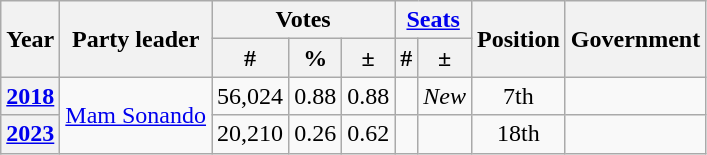<table class="wikitable" style=text-align:center>
<tr>
<th rowspan="2">Year</th>
<th rowspan="2">Party leader</th>
<th colspan="3">Votes</th>
<th colspan="2"><a href='#'>Seats</a></th>
<th rowspan="2">Position</th>
<th rowspan="2">Government</th>
</tr>
<tr>
<th>#</th>
<th>%</th>
<th>±</th>
<th>#</th>
<th>±</th>
</tr>
<tr>
<th><a href='#'>2018</a></th>
<td rowspan="2"><a href='#'>Mam Sonando</a></td>
<td>56,024</td>
<td>0.88</td>
<td> 0.88</td>
<td></td>
<td><em>New</em></td>
<td> 7th</td>
<td></td>
</tr>
<tr>
<th><a href='#'>2023</a></th>
<td>20,210</td>
<td>0.26</td>
<td> 0.62</td>
<td></td>
<td></td>
<td> 18th</td>
<td></td>
</tr>
</table>
